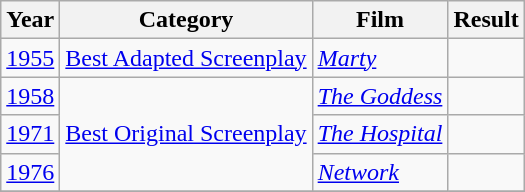<table class="wikitable plainrowheaders sortable">
<tr>
<th>Year</th>
<th>Category</th>
<th>Film</th>
<th>Result</th>
</tr>
<tr>
<td><a href='#'>1955</a></td>
<td><a href='#'>Best Adapted Screenplay</a></td>
<td><em><a href='#'>Marty</a></em></td>
<td></td>
</tr>
<tr>
<td><a href='#'>1958</a></td>
<td rowspan=3><a href='#'>Best Original Screenplay</a></td>
<td><em><a href='#'>The Goddess</a></em></td>
<td></td>
</tr>
<tr>
<td><a href='#'>1971</a></td>
<td><em><a href='#'>The Hospital</a></em></td>
<td></td>
</tr>
<tr>
<td><a href='#'>1976</a></td>
<td><em><a href='#'>Network</a></em></td>
<td></td>
</tr>
<tr>
</tr>
</table>
